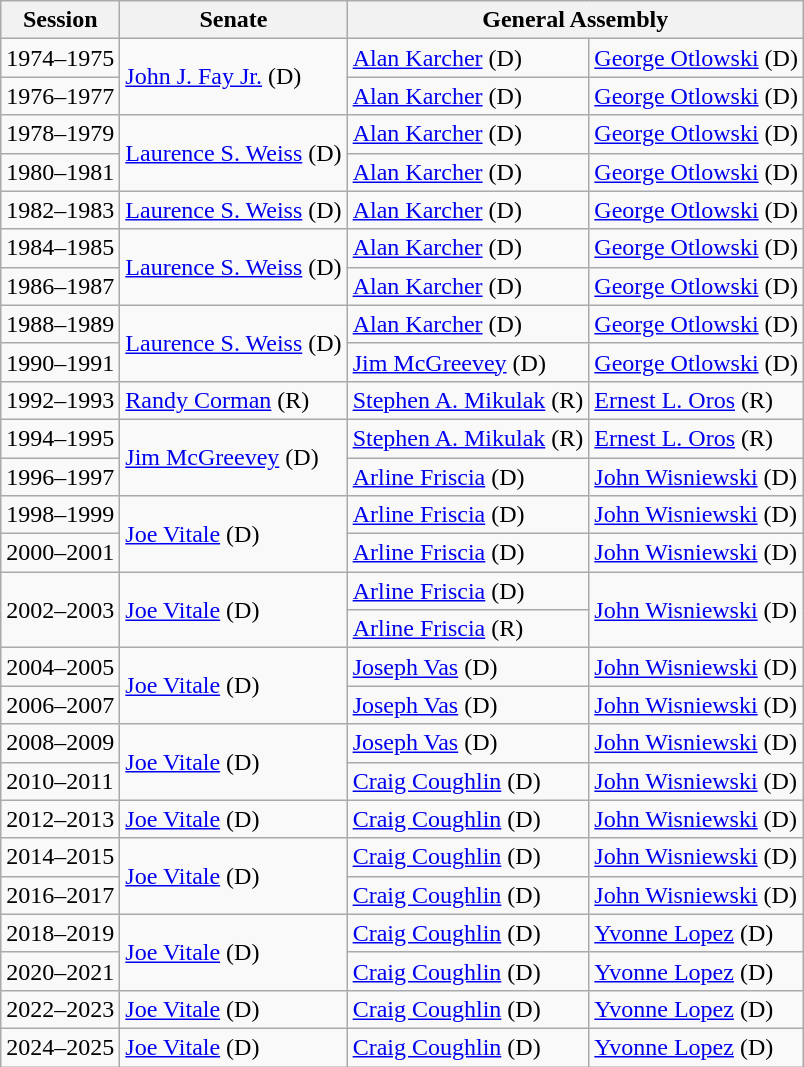<table class="wikitable">
<tr>
<th>Session</th>
<th>Senate</th>
<th colspan=2>General Assembly</th>
</tr>
<tr>
<td>1974–1975</td>
<td rowspan=2 ><a href='#'>John J. Fay Jr.</a> (D)</td>
<td><a href='#'>Alan Karcher</a> (D)</td>
<td><a href='#'>George Otlowski</a> (D)</td>
</tr>
<tr>
<td>1976–1977</td>
<td><a href='#'>Alan Karcher</a> (D)</td>
<td><a href='#'>George Otlowski</a> (D)</td>
</tr>
<tr>
<td>1978–1979</td>
<td rowspan=2 ><a href='#'>Laurence S. Weiss</a> (D)</td>
<td><a href='#'>Alan Karcher</a> (D)</td>
<td><a href='#'>George Otlowski</a> (D)</td>
</tr>
<tr>
<td>1980–1981</td>
<td><a href='#'>Alan Karcher</a> (D)</td>
<td><a href='#'>George Otlowski</a> (D)</td>
</tr>
<tr>
<td>1982–1983</td>
<td><a href='#'>Laurence S. Weiss</a> (D)</td>
<td><a href='#'>Alan Karcher</a> (D)</td>
<td><a href='#'>George Otlowski</a> (D)</td>
</tr>
<tr>
<td>1984–1985</td>
<td rowspan=2 ><a href='#'>Laurence S. Weiss</a> (D)</td>
<td><a href='#'>Alan Karcher</a> (D)</td>
<td><a href='#'>George Otlowski</a> (D)</td>
</tr>
<tr>
<td>1986–1987</td>
<td><a href='#'>Alan Karcher</a> (D)</td>
<td><a href='#'>George Otlowski</a> (D)</td>
</tr>
<tr>
<td>1988–1989</td>
<td rowspan=2 ><a href='#'>Laurence S. Weiss</a> (D)</td>
<td><a href='#'>Alan Karcher</a> (D)</td>
<td><a href='#'>George Otlowski</a> (D)</td>
</tr>
<tr>
<td>1990–1991</td>
<td><a href='#'>Jim McGreevey</a> (D)</td>
<td><a href='#'>George Otlowski</a> (D)</td>
</tr>
<tr>
<td>1992–1993</td>
<td><a href='#'>Randy Corman</a> (R)</td>
<td><a href='#'>Stephen A. Mikulak</a> (R)</td>
<td><a href='#'>Ernest L. Oros</a> (R)</td>
</tr>
<tr>
<td>1994–1995</td>
<td !! ! rowspan=2 ><a href='#'>Jim McGreevey</a> (D)</td>
<td><a href='#'>Stephen A. Mikulak</a> (R)</td>
<td><a href='#'>Ernest L. Oros</a> (R)</td>
</tr>
<tr>
<td>1996–1997</td>
<td><a href='#'>Arline Friscia</a> (D)</td>
<td><a href='#'>John Wisniewski</a> (D)</td>
</tr>
<tr>
<td>1998–1999</td>
<td rowspan=2 ><a href='#'>Joe Vitale</a> (D)</td>
<td><a href='#'>Arline Friscia</a> (D)</td>
<td><a href='#'>John Wisniewski</a> (D)</td>
</tr>
<tr>
<td>2000–2001</td>
<td><a href='#'>Arline Friscia</a> (D)</td>
<td><a href='#'>John Wisniewski</a> (D)</td>
</tr>
<tr>
<td rowspan=2>2002–2003</td>
<td rowspan=2 ><a href='#'>Joe Vitale</a> (D)</td>
<td><a href='#'>Arline Friscia</a> (D)</td>
<td rowspan=2 ><a href='#'>John Wisniewski</a> (D)</td>
</tr>
<tr>
<td><a href='#'>Arline Friscia</a> (R)</td>
</tr>
<tr>
<td>2004–2005</td>
<td !! ! rowspan=2 ><a href='#'>Joe Vitale</a> (D)</td>
<td><a href='#'>Joseph Vas</a> (D)</td>
<td><a href='#'>John Wisniewski</a> (D)</td>
</tr>
<tr>
<td>2006–2007</td>
<td><a href='#'>Joseph Vas</a> (D)</td>
<td><a href='#'>John Wisniewski</a> (D)</td>
</tr>
<tr>
<td>2008–2009</td>
<td rowspan=2 ><a href='#'>Joe Vitale</a> (D)</td>
<td><a href='#'>Joseph Vas</a> (D)</td>
<td><a href='#'>John Wisniewski</a> (D)</td>
</tr>
<tr>
<td>2010–2011</td>
<td><a href='#'>Craig Coughlin</a> (D)</td>
<td><a href='#'>John Wisniewski</a> (D)</td>
</tr>
<tr>
<td>2012–2013</td>
<td><a href='#'>Joe Vitale</a> (D)</td>
<td><a href='#'>Craig Coughlin</a> (D)</td>
<td><a href='#'>John Wisniewski</a> (D)</td>
</tr>
<tr>
<td>2014–2015</td>
<td rowspan=2 ><a href='#'>Joe Vitale</a> (D)</td>
<td><a href='#'>Craig Coughlin</a> (D)</td>
<td><a href='#'>John Wisniewski</a> (D)</td>
</tr>
<tr>
<td>2016–2017</td>
<td><a href='#'>Craig Coughlin</a> (D)</td>
<td><a href='#'>John Wisniewski</a> (D)</td>
</tr>
<tr>
<td>2018–2019</td>
<td rowspan=2 ><a href='#'>Joe Vitale</a> (D)</td>
<td><a href='#'>Craig Coughlin</a> (D)</td>
<td><a href='#'>Yvonne Lopez</a> (D)</td>
</tr>
<tr>
<td>2020–2021</td>
<td><a href='#'>Craig Coughlin</a> (D)</td>
<td><a href='#'>Yvonne Lopez</a> (D)</td>
</tr>
<tr>
<td>2022–2023</td>
<td><a href='#'>Joe Vitale</a> (D)</td>
<td><a href='#'>Craig Coughlin</a> (D)</td>
<td><a href='#'>Yvonne Lopez</a> (D)</td>
</tr>
<tr>
<td>2024–2025</td>
<td><a href='#'>Joe Vitale</a> (D)</td>
<td><a href='#'>Craig Coughlin</a> (D)</td>
<td><a href='#'>Yvonne Lopez</a> (D)</td>
</tr>
</table>
